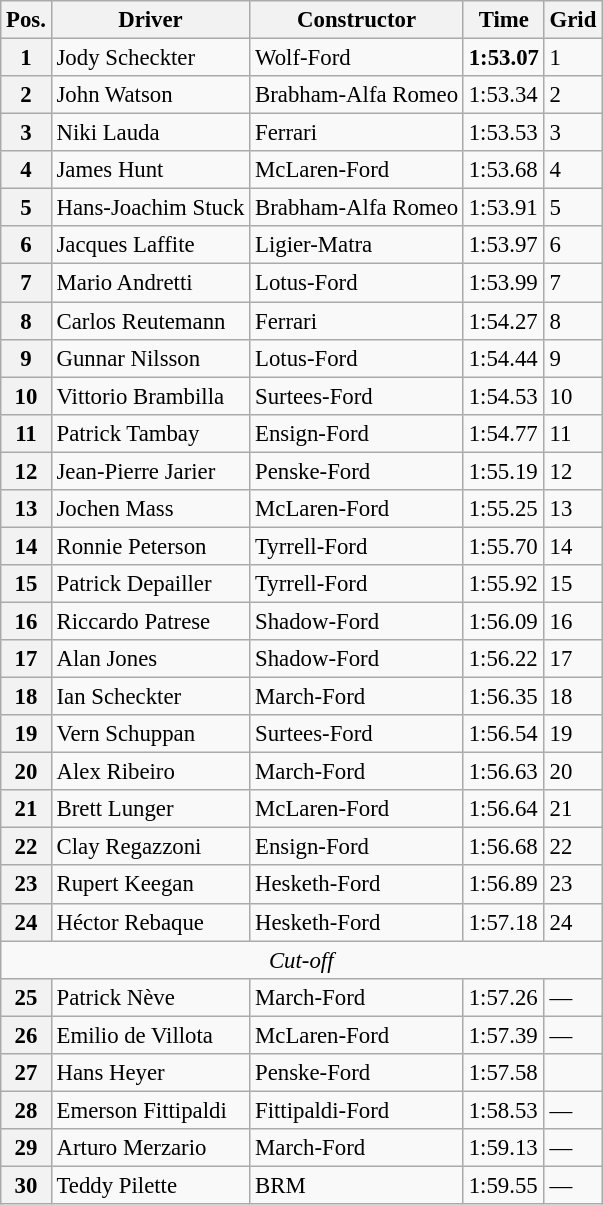<table class="wikitable sortable" style="font-size: 95%">
<tr>
<th>Pos.</th>
<th>Driver</th>
<th>Constructor</th>
<th>Time</th>
<th>Grid</th>
</tr>
<tr>
<th>1</th>
<td> Jody Scheckter</td>
<td>Wolf-Ford</td>
<td><strong>1:53.07</strong></td>
<td>1</td>
</tr>
<tr>
<th>2</th>
<td> John Watson</td>
<td>Brabham-Alfa Romeo</td>
<td>1:53.34</td>
<td>2</td>
</tr>
<tr>
<th>3</th>
<td> Niki Lauda</td>
<td>Ferrari</td>
<td>1:53.53</td>
<td>3</td>
</tr>
<tr>
<th>4</th>
<td> James Hunt</td>
<td>McLaren-Ford</td>
<td>1:53.68</td>
<td>4</td>
</tr>
<tr>
<th>5</th>
<td> Hans-Joachim Stuck</td>
<td>Brabham-Alfa Romeo</td>
<td>1:53.91</td>
<td>5</td>
</tr>
<tr>
<th>6</th>
<td> Jacques Laffite</td>
<td>Ligier-Matra</td>
<td>1:53.97</td>
<td>6</td>
</tr>
<tr>
<th>7</th>
<td> Mario Andretti</td>
<td>Lotus-Ford</td>
<td>1:53.99</td>
<td>7</td>
</tr>
<tr>
<th>8</th>
<td> Carlos Reutemann</td>
<td>Ferrari</td>
<td>1:54.27</td>
<td>8</td>
</tr>
<tr>
<th>9</th>
<td> Gunnar Nilsson</td>
<td>Lotus-Ford</td>
<td>1:54.44</td>
<td>9</td>
</tr>
<tr>
<th>10</th>
<td> Vittorio Brambilla</td>
<td>Surtees-Ford</td>
<td>1:54.53</td>
<td>10</td>
</tr>
<tr>
<th>11</th>
<td> Patrick Tambay</td>
<td>Ensign-Ford</td>
<td>1:54.77</td>
<td>11</td>
</tr>
<tr>
<th>12</th>
<td> Jean-Pierre Jarier</td>
<td>Penske-Ford</td>
<td>1:55.19</td>
<td>12</td>
</tr>
<tr>
<th>13</th>
<td> Jochen Mass</td>
<td>McLaren-Ford</td>
<td>1:55.25</td>
<td>13</td>
</tr>
<tr>
<th>14</th>
<td> Ronnie Peterson</td>
<td>Tyrrell-Ford</td>
<td>1:55.70</td>
<td>14</td>
</tr>
<tr>
<th>15</th>
<td> Patrick Depailler</td>
<td>Tyrrell-Ford</td>
<td>1:55.92</td>
<td>15</td>
</tr>
<tr>
<th>16</th>
<td> Riccardo Patrese</td>
<td>Shadow-Ford</td>
<td>1:56.09</td>
<td>16</td>
</tr>
<tr>
<th>17</th>
<td> Alan Jones</td>
<td>Shadow-Ford</td>
<td>1:56.22</td>
<td>17</td>
</tr>
<tr>
<th>18</th>
<td> Ian Scheckter</td>
<td>March-Ford</td>
<td>1:56.35</td>
<td>18</td>
</tr>
<tr>
<th>19</th>
<td> Vern Schuppan</td>
<td>Surtees-Ford</td>
<td>1:56.54</td>
<td>19</td>
</tr>
<tr>
<th>20</th>
<td> Alex Ribeiro</td>
<td>March-Ford</td>
<td>1:56.63</td>
<td>20</td>
</tr>
<tr>
<th>21</th>
<td> Brett Lunger</td>
<td>McLaren-Ford</td>
<td>1:56.64</td>
<td>21</td>
</tr>
<tr>
<th>22</th>
<td> Clay Regazzoni</td>
<td>Ensign-Ford</td>
<td>1:56.68</td>
<td>22</td>
</tr>
<tr>
<th>23</th>
<td> Rupert Keegan</td>
<td>Hesketh-Ford</td>
<td>1:56.89</td>
<td>23</td>
</tr>
<tr>
<th>24</th>
<td> Héctor Rebaque</td>
<td>Hesketh-Ford</td>
<td>1:57.18</td>
<td>24</td>
</tr>
<tr>
<td colspan=5 align=center><em>Cut-off</em></td>
</tr>
<tr>
<th>25</th>
<td> Patrick Nève</td>
<td>March-Ford</td>
<td>1:57.26</td>
<td>—</td>
</tr>
<tr>
<th>26</th>
<td> Emilio de Villota</td>
<td>McLaren-Ford</td>
<td>1:57.39</td>
<td>—</td>
</tr>
<tr>
<th>27</th>
<td> Hans Heyer</td>
<td>Penske-Ford</td>
<td>1:57.58</td>
<td></td>
</tr>
<tr>
<th>28</th>
<td> Emerson Fittipaldi</td>
<td>Fittipaldi-Ford</td>
<td>1:58.53</td>
<td>—</td>
</tr>
<tr>
<th>29</th>
<td> Arturo Merzario</td>
<td>March-Ford</td>
<td>1:59.13</td>
<td>—</td>
</tr>
<tr>
<th>30</th>
<td> Teddy Pilette</td>
<td>BRM</td>
<td>1:59.55</td>
<td>—</td>
</tr>
</table>
